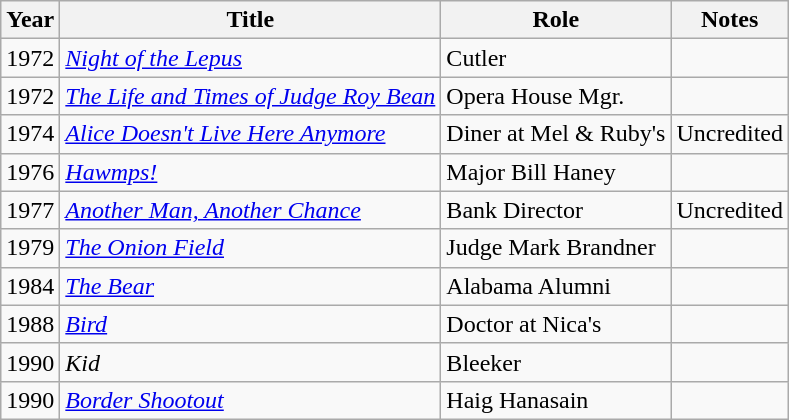<table class="wikitable">
<tr>
<th>Year</th>
<th>Title</th>
<th>Role</th>
<th>Notes</th>
</tr>
<tr>
<td>1972</td>
<td><em><a href='#'>Night of the Lepus</a></em></td>
<td>Cutler</td>
<td></td>
</tr>
<tr>
<td>1972</td>
<td><em><a href='#'>The Life and Times of Judge Roy Bean</a></em></td>
<td>Opera House Mgr.</td>
<td></td>
</tr>
<tr>
<td>1974</td>
<td><em><a href='#'>Alice Doesn't Live Here Anymore</a></em></td>
<td>Diner at Mel & Ruby's</td>
<td>Uncredited</td>
</tr>
<tr>
<td>1976</td>
<td><em><a href='#'>Hawmps!</a></em></td>
<td>Major Bill Haney</td>
<td></td>
</tr>
<tr>
<td>1977</td>
<td><em><a href='#'>Another Man, Another Chance</a></em></td>
<td>Bank Director</td>
<td>Uncredited</td>
</tr>
<tr>
<td>1979</td>
<td><em><a href='#'>The Onion Field</a></em></td>
<td>Judge Mark Brandner</td>
<td></td>
</tr>
<tr>
<td>1984</td>
<td><em><a href='#'>The Bear</a></em></td>
<td>Alabama Alumni</td>
<td></td>
</tr>
<tr>
<td>1988</td>
<td><em><a href='#'>Bird</a></em></td>
<td>Doctor at Nica's</td>
<td></td>
</tr>
<tr>
<td>1990</td>
<td><em>Kid</em></td>
<td>Bleeker</td>
<td></td>
</tr>
<tr>
<td>1990</td>
<td><em><a href='#'>Border Shootout</a></em></td>
<td>Haig Hanasain</td>
<td></td>
</tr>
</table>
